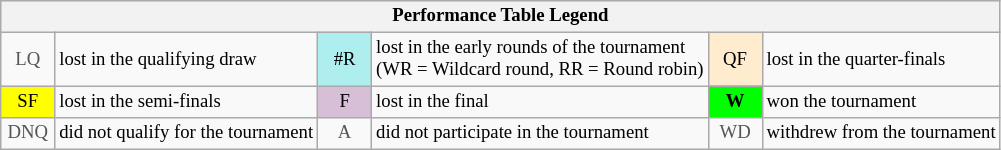<table class="wikitable" style="font-size:78%;">
<tr bgcolor="#efefef">
<th colspan="6">Performance Table Legend</th>
</tr>
<tr>
<td align="center" style="color:#555555;" width="30">LQ</td>
<td>lost in the qualifying draw</td>
<td align="center" style="background:#afeeee;">#R</td>
<td>lost in the early rounds of the tournament<br>(WR = Wildcard round, RR = Round robin)</td>
<td align="center" style="background:#ffebcd;">QF</td>
<td>lost in the quarter-finals</td>
</tr>
<tr>
<td align="center" style="background:yellow;">SF</td>
<td>lost in the semi-finals</td>
<td align="center" style="background:#D8BFD8;">F</td>
<td>lost in the final</td>
<td align="center" style="background:#00ff00;"><strong>W</strong></td>
<td>won the tournament</td>
</tr>
<tr>
<td align="center" style="color:#555555;" width="30">DNQ</td>
<td>did not qualify for the tournament</td>
<td align="center" style="color:#555555;" width="30">A</td>
<td>did not participate in the tournament</td>
<td align="center" style="color:#555555;" width="30">WD</td>
<td>withdrew from the tournament</td>
</tr>
</table>
